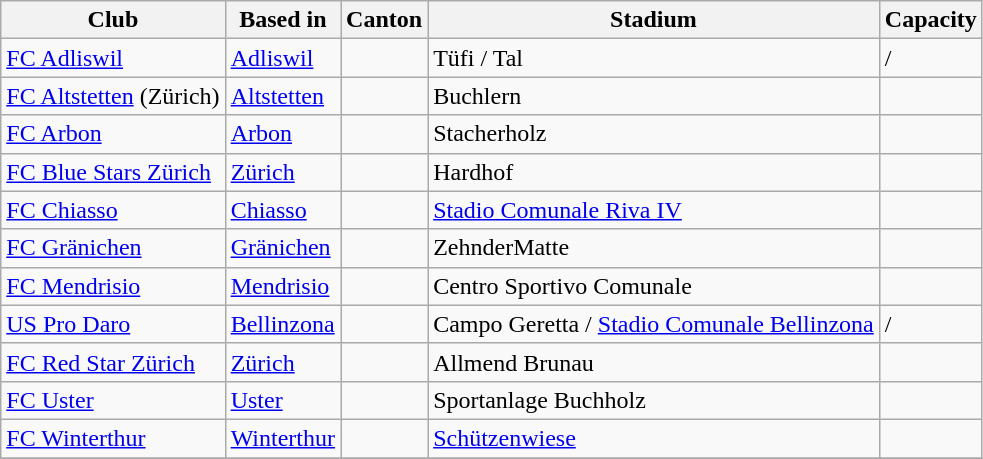<table class="wikitable">
<tr>
<th>Club</th>
<th>Based in</th>
<th>Canton</th>
<th>Stadium</th>
<th>Capacity</th>
</tr>
<tr>
<td><a href='#'>FC Adliswil</a></td>
<td><a href='#'>Adliswil</a></td>
<td></td>
<td>Tüfi / Tal</td>
<td> / </td>
</tr>
<tr>
<td><a href='#'>FC Altstetten</a> (Zürich)</td>
<td><a href='#'>Altstetten</a></td>
<td></td>
<td>Buchlern</td>
<td></td>
</tr>
<tr>
<td><a href='#'>FC Arbon</a></td>
<td><a href='#'>Arbon</a></td>
<td></td>
<td>Stacherholz</td>
<td></td>
</tr>
<tr>
<td><a href='#'>FC Blue Stars Zürich</a></td>
<td><a href='#'>Zürich</a></td>
<td></td>
<td>Hardhof</td>
<td></td>
</tr>
<tr>
<td><a href='#'>FC Chiasso</a></td>
<td><a href='#'>Chiasso</a></td>
<td></td>
<td><a href='#'>Stadio Comunale Riva IV</a></td>
<td></td>
</tr>
<tr>
<td><a href='#'>FC Gränichen</a></td>
<td><a href='#'>Gränichen</a></td>
<td></td>
<td>ZehnderMatte</td>
<td></td>
</tr>
<tr>
<td><a href='#'>FC Mendrisio</a></td>
<td><a href='#'>Mendrisio</a></td>
<td></td>
<td>Centro Sportivo Comunale</td>
<td></td>
</tr>
<tr>
<td><a href='#'>US Pro Daro</a></td>
<td><a href='#'>Bellinzona</a></td>
<td></td>
<td>Campo Geretta / <a href='#'>Stadio Comunale Bellinzona</a></td>
<td> / </td>
</tr>
<tr>
<td><a href='#'>FC Red Star Zürich</a></td>
<td><a href='#'>Zürich</a></td>
<td></td>
<td>Allmend Brunau</td>
<td></td>
</tr>
<tr>
<td><a href='#'>FC Uster</a></td>
<td><a href='#'>Uster</a></td>
<td></td>
<td>Sportanlage Buchholz</td>
<td></td>
</tr>
<tr>
<td><a href='#'>FC Winterthur</a></td>
<td><a href='#'>Winterthur</a></td>
<td></td>
<td><a href='#'>Schützenwiese</a></td>
<td></td>
</tr>
<tr>
</tr>
</table>
